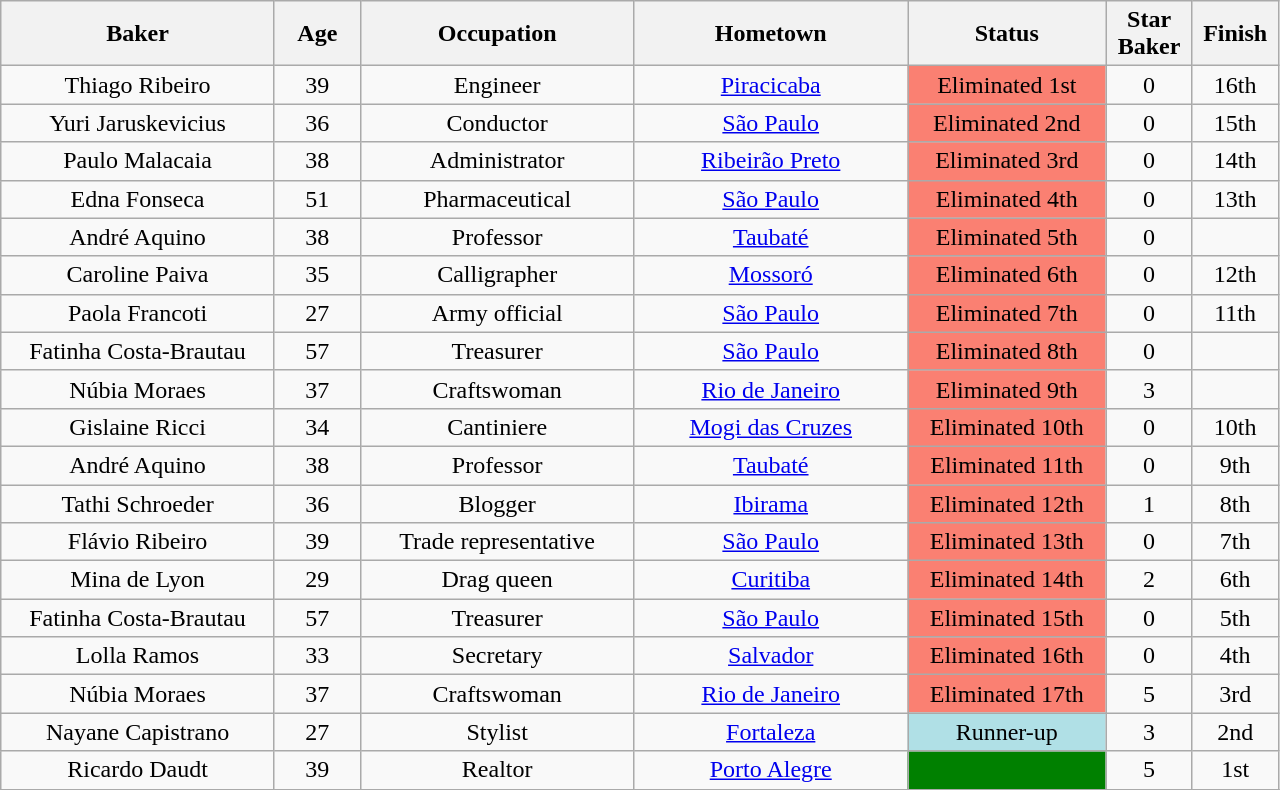<table class="wikitable" style="text-align:center">
<tr>
<th width=175>Baker</th>
<th width=050>Age</th>
<th width=175>Occupation</th>
<th width=175>Hometown</th>
<th width=125>Status</th>
<th width=050>Star Baker</th>
<th width=050>Finish</th>
</tr>
<tr>
<td>Thiago Ribeiro</td>
<td>39</td>
<td>Engineer</td>
<td><a href='#'>Piracicaba</a></td>
<td bgcolor=FA8072>Eliminated 1st</td>
<td>0</td>
<td>16th</td>
</tr>
<tr>
<td>Yuri Jaruskevicius</td>
<td>36</td>
<td>Conductor</td>
<td><a href='#'>São Paulo</a></td>
<td bgcolor=FA8072>Eliminated 2nd</td>
<td>0</td>
<td>15th</td>
</tr>
<tr>
<td>Paulo Malacaia</td>
<td>38</td>
<td>Administrator</td>
<td><a href='#'>Ribeirão Preto</a></td>
<td bgcolor=FA8072>Eliminated 3rd</td>
<td>0</td>
<td>14th</td>
</tr>
<tr>
<td>Edna Fonseca</td>
<td>51</td>
<td>Pharmaceutical</td>
<td><a href='#'>São Paulo</a></td>
<td bgcolor=FA8072>Eliminated 4th</td>
<td>0</td>
<td>13th</td>
</tr>
<tr>
<td>André Aquino</td>
<td>38</td>
<td>Professor</td>
<td><a href='#'>Taubaté</a></td>
<td bgcolor=FA8072>Eliminated 5th</td>
<td>0</td>
<td></td>
</tr>
<tr>
<td>Caroline Paiva</td>
<td>35</td>
<td>Calligrapher</td>
<td><a href='#'>Mossoró</a></td>
<td bgcolor=FA8072>Eliminated 6th</td>
<td>0</td>
<td>12th</td>
</tr>
<tr>
<td>Paola Francoti</td>
<td>27</td>
<td>Army official</td>
<td><a href='#'>São Paulo</a></td>
<td bgcolor=FA8072>Eliminated 7th</td>
<td>0</td>
<td>11th</td>
</tr>
<tr>
<td>Fatinha Costa-Brautau</td>
<td>57</td>
<td>Treasurer</td>
<td><a href='#'>São Paulo</a></td>
<td bgcolor=FA8072>Eliminated 8th</td>
<td>0</td>
<td></td>
</tr>
<tr>
<td>Núbia Moraes</td>
<td>37</td>
<td>Craftswoman</td>
<td><a href='#'>Rio de Janeiro</a></td>
<td bgcolor=FA8072>Eliminated 9th</td>
<td>3</td>
<td></td>
</tr>
<tr>
<td>Gislaine Ricci</td>
<td>34</td>
<td>Cantiniere</td>
<td><a href='#'>Mogi das Cruzes</a></td>
<td bgcolor=FA8072>Eliminated 10th</td>
<td>0</td>
<td>10th</td>
</tr>
<tr>
<td>André Aquino</td>
<td>38</td>
<td>Professor</td>
<td><a href='#'>Taubaté</a></td>
<td bgcolor=FA8072>Eliminated 11th</td>
<td>0</td>
<td>9th</td>
</tr>
<tr>
<td>Tathi Schroeder</td>
<td>36</td>
<td>Blogger</td>
<td><a href='#'>Ibirama</a></td>
<td bgcolor=FA8072>Eliminated 12th</td>
<td>1</td>
<td>8th</td>
</tr>
<tr>
<td>Flávio Ribeiro</td>
<td>39</td>
<td>Trade representative</td>
<td><a href='#'>São Paulo</a></td>
<td bgcolor=FA8072>Eliminated 13th</td>
<td>0</td>
<td>7th</td>
</tr>
<tr>
<td>Mina de Lyon</td>
<td>29</td>
<td>Drag queen</td>
<td><a href='#'>Curitiba</a></td>
<td bgcolor=FA8072>Eliminated 14th</td>
<td>2</td>
<td>6th</td>
</tr>
<tr>
<td>Fatinha Costa-Brautau</td>
<td>57</td>
<td>Treasurer</td>
<td><a href='#'>São Paulo</a></td>
<td bgcolor=FA8072>Eliminated 15th</td>
<td>0</td>
<td>5th</td>
</tr>
<tr>
<td>Lolla Ramos</td>
<td>33</td>
<td>Secretary</td>
<td><a href='#'>Salvador</a></td>
<td bgcolor=FA8072>Eliminated 16th</td>
<td>0</td>
<td>4th</td>
</tr>
<tr>
<td>Núbia Moraes</td>
<td>37</td>
<td>Craftswoman</td>
<td><a href='#'>Rio de Janeiro</a></td>
<td bgcolor=FA8072>Eliminated 17th</td>
<td>5</td>
<td>3rd</td>
</tr>
<tr>
<td>Nayane Capistrano</td>
<td>27</td>
<td>Stylist</td>
<td><a href='#'>Fortaleza</a></td>
<td bgcolor=B0E0E6>Runner-up</td>
<td>3</td>
<td>2nd</td>
</tr>
<tr>
<td>Ricardo Daudt</td>
<td>39</td>
<td>Realtor</td>
<td><a href='#'>Porto Alegre</a></td>
<td bgcolor=008000></td>
<td>5</td>
<td>1st</td>
</tr>
<tr>
</tr>
</table>
